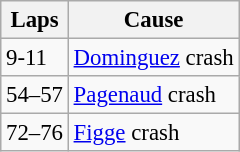<table class="wikitable" style="font-size:95%;">
<tr>
<th>Laps</th>
<th>Cause</th>
</tr>
<tr>
<td>9-11</td>
<td><a href='#'>Dominguez</a> crash</td>
</tr>
<tr>
<td>54–57</td>
<td><a href='#'>Pagenaud</a> crash</td>
</tr>
<tr>
<td>72–76</td>
<td><a href='#'>Figge</a> crash</td>
</tr>
</table>
